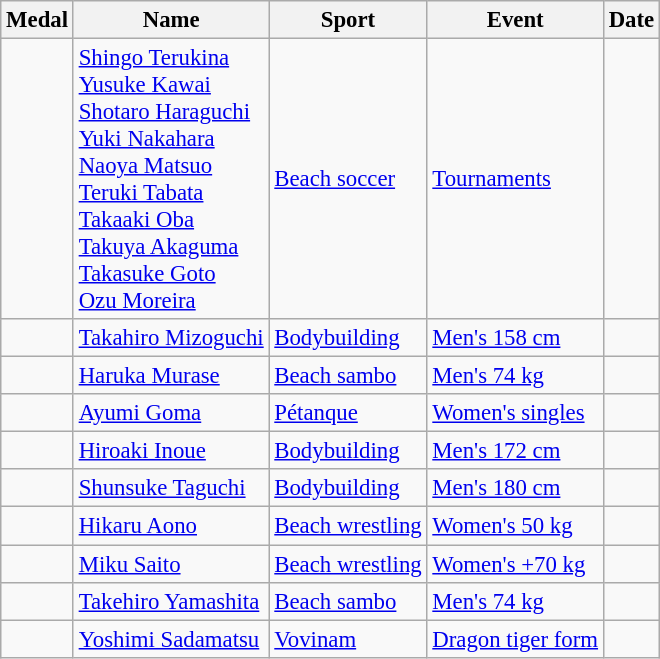<table class="wikitable sortable" style="font-size: 95%;">
<tr>
<th>Medal</th>
<th>Name</th>
<th>Sport</th>
<th>Event</th>
<th>Date</th>
</tr>
<tr>
<td></td>
<td><a href='#'>Shingo Terukina</a><br><a href='#'>Yusuke Kawai</a><br><a href='#'>Shotaro Haraguchi</a><br><a href='#'>Yuki Nakahara</a><br><a href='#'>Naoya Matsuo</a><br><a href='#'>Teruki Tabata</a><br><a href='#'>Takaaki Oba</a><br><a href='#'>Takuya Akaguma</a><br><a href='#'>Takasuke Goto</a><br><a href='#'>Ozu Moreira</a></td>
<td><a href='#'>Beach soccer</a></td>
<td><a href='#'>Tournaments</a></td>
<td></td>
</tr>
<tr>
<td></td>
<td><a href='#'>Takahiro Mizoguchi</a></td>
<td><a href='#'>Bodybuilding</a></td>
<td><a href='#'>Men's 158 cm</a></td>
<td></td>
</tr>
<tr>
<td></td>
<td><a href='#'>Haruka Murase</a></td>
<td><a href='#'>Beach sambo</a></td>
<td><a href='#'>Men's 74 kg</a></td>
<td></td>
</tr>
<tr>
<td></td>
<td><a href='#'>Ayumi Goma</a></td>
<td><a href='#'>Pétanque</a></td>
<td><a href='#'>Women's singles</a></td>
<td></td>
</tr>
<tr>
<td></td>
<td><a href='#'>Hiroaki Inoue</a></td>
<td><a href='#'>Bodybuilding</a></td>
<td><a href='#'>Men's 172 cm</a></td>
<td></td>
</tr>
<tr>
<td></td>
<td><a href='#'>Shunsuke Taguchi</a></td>
<td><a href='#'>Bodybuilding</a></td>
<td><a href='#'>Men's 180 cm</a></td>
<td></td>
</tr>
<tr>
<td></td>
<td><a href='#'>Hikaru Aono</a></td>
<td><a href='#'>Beach wrestling</a></td>
<td><a href='#'>Women's 50 kg</a></td>
<td></td>
</tr>
<tr>
<td></td>
<td><a href='#'>Miku Saito</a></td>
<td><a href='#'>Beach wrestling</a></td>
<td><a href='#'>Women's +70 kg</a></td>
<td></td>
</tr>
<tr>
<td></td>
<td><a href='#'>Takehiro Yamashita</a></td>
<td><a href='#'>Beach sambo</a></td>
<td><a href='#'>Men's 74 kg</a></td>
<td></td>
</tr>
<tr>
<td></td>
<td><a href='#'>Yoshimi Sadamatsu</a></td>
<td><a href='#'>Vovinam</a></td>
<td><a href='#'>Dragon tiger form</a></td>
<td></td>
</tr>
</table>
